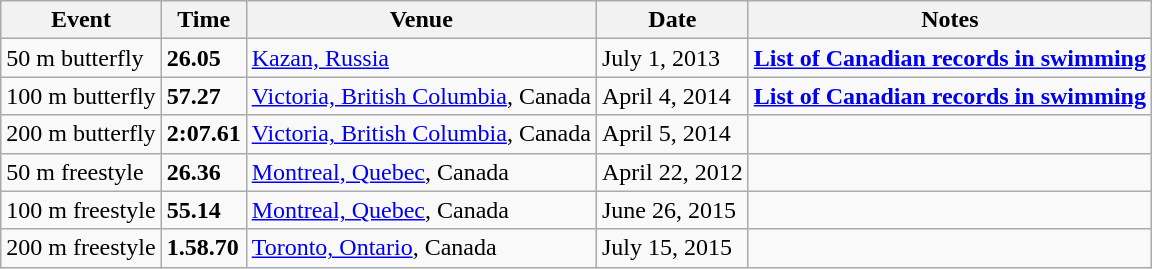<table class="wikitable">
<tr>
<th>Event</th>
<th>Time</th>
<th>Venue</th>
<th>Date</th>
<th>Notes</th>
</tr>
<tr>
<td>50 m butterfly</td>
<td><strong>26.05</strong></td>
<td><a href='#'>Kazan, Russia</a></td>
<td>July 1, 2013</td>
<td><strong><a href='#'>List of Canadian records in swimming</a></strong></td>
</tr>
<tr>
<td>100 m butterfly</td>
<td><strong>57.27</strong></td>
<td><a href='#'>Victoria, British Columbia</a>, Canada</td>
<td>April 4, 2014</td>
<td><strong><a href='#'>List of Canadian records in swimming</a></strong></td>
</tr>
<tr>
<td>200 m butterfly</td>
<td><strong>2:07.61</strong></td>
<td><a href='#'>Victoria, British Columbia</a>, Canada</td>
<td>April 5, 2014</td>
<td></td>
</tr>
<tr>
<td>50 m freestyle</td>
<td><strong>26.36</strong></td>
<td><a href='#'>Montreal, Quebec</a>, Canada</td>
<td>April 22, 2012</td>
<td></td>
</tr>
<tr>
<td>100 m freestyle</td>
<td><strong>55.14</strong></td>
<td><a href='#'>Montreal, Quebec</a>, Canada</td>
<td>June 26, 2015</td>
<td></td>
</tr>
<tr>
<td>200 m freestyle</td>
<td><strong>1.58.70</strong></td>
<td><a href='#'>Toronto, Ontario</a>, Canada</td>
<td>July 15, 2015</td>
<td></td>
</tr>
</table>
